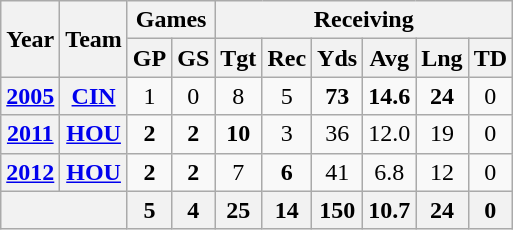<table class="wikitable" style="text-align:center">
<tr>
<th rowspan="2">Year</th>
<th rowspan="2">Team</th>
<th colspan="2">Games</th>
<th colspan="6">Receiving</th>
</tr>
<tr>
<th>GP</th>
<th>GS</th>
<th>Tgt</th>
<th>Rec</th>
<th>Yds</th>
<th>Avg</th>
<th>Lng</th>
<th>TD</th>
</tr>
<tr>
<th><a href='#'>2005</a></th>
<th><a href='#'>CIN</a></th>
<td>1</td>
<td>0</td>
<td>8</td>
<td>5</td>
<td><strong>73</strong></td>
<td><strong>14.6</strong></td>
<td><strong>24</strong></td>
<td>0</td>
</tr>
<tr>
<th><a href='#'>2011</a></th>
<th><a href='#'>HOU</a></th>
<td><strong>2</strong></td>
<td><strong>2</strong></td>
<td><strong>10</strong></td>
<td>3</td>
<td>36</td>
<td>12.0</td>
<td>19</td>
<td>0</td>
</tr>
<tr>
<th><a href='#'>2012</a></th>
<th><a href='#'>HOU</a></th>
<td><strong>2</strong></td>
<td><strong>2</strong></td>
<td>7</td>
<td><strong>6</strong></td>
<td>41</td>
<td>6.8</td>
<td>12</td>
<td>0</td>
</tr>
<tr>
<th colspan="2"></th>
<th>5</th>
<th>4</th>
<th>25</th>
<th>14</th>
<th>150</th>
<th>10.7</th>
<th>24</th>
<th>0</th>
</tr>
</table>
